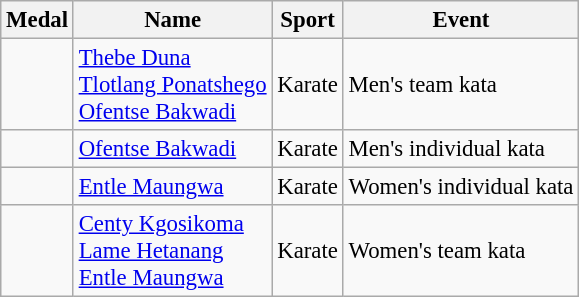<table class="wikitable sortable" style="font-size: 95%;">
<tr>
<th>Medal</th>
<th>Name</th>
<th>Sport</th>
<th>Event</th>
</tr>
<tr>
<td></td>
<td><a href='#'>Thebe Duna</a><br><a href='#'>Tlotlang Ponatshego</a><br><a href='#'>Ofentse Bakwadi</a></td>
<td>Karate</td>
<td>Men's team kata</td>
</tr>
<tr>
<td></td>
<td><a href='#'>Ofentse Bakwadi</a></td>
<td>Karate</td>
<td>Men's individual kata</td>
</tr>
<tr>
<td></td>
<td><a href='#'>Entle Maungwa</a></td>
<td>Karate</td>
<td>Women's individual kata</td>
</tr>
<tr>
<td></td>
<td><a href='#'>Centy Kgosikoma</a><br><a href='#'>Lame Hetanang</a><br><a href='#'>Entle Maungwa</a></td>
<td>Karate</td>
<td>Women's team kata</td>
</tr>
</table>
